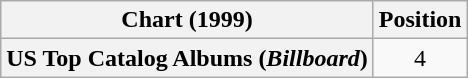<table class="wikitable plainrowheaders" style="text-align:center">
<tr>
<th scope="col">Chart (1999)</th>
<th scope="col">Position</th>
</tr>
<tr>
<th scope="row">US Top Catalog Albums (<em>Billboard</em>)</th>
<td>4</td>
</tr>
</table>
